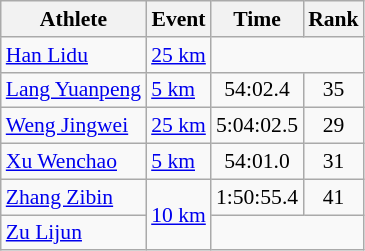<table class="wikitable" style="font-size:90%;">
<tr>
<th>Athlete</th>
<th>Event</th>
<th>Time</th>
<th>Rank</th>
</tr>
<tr align=center>
<td align=left><a href='#'>Han Lidu</a></td>
<td align=left><a href='#'>25 km</a></td>
<td colspan=2></td>
</tr>
<tr align=center>
<td align=left><a href='#'>Lang Yuanpeng</a></td>
<td align=left><a href='#'>5 km</a></td>
<td>54:02.4</td>
<td>35</td>
</tr>
<tr align=center>
<td align=left><a href='#'>Weng Jingwei</a></td>
<td align=left><a href='#'>25 km</a></td>
<td>5:04:02.5</td>
<td>29</td>
</tr>
<tr align=center>
<td align=left><a href='#'>Xu Wenchao</a></td>
<td align=left><a href='#'>5 km</a></td>
<td>54:01.0</td>
<td>31</td>
</tr>
<tr align=center>
<td align=left><a href='#'>Zhang Zibin</a></td>
<td align=left rowspan=2><a href='#'>10 km</a></td>
<td>1:50:55.4</td>
<td>41</td>
</tr>
<tr align=center>
<td align=left><a href='#'>Zu Lijun</a></td>
<td colspan=2></td>
</tr>
</table>
